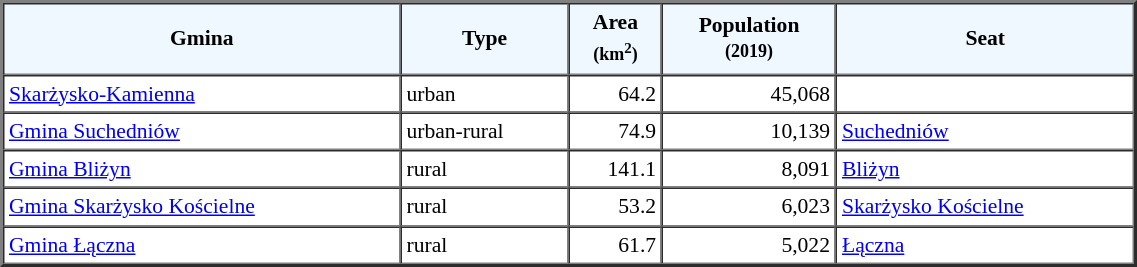<table width="60%" border="2" cellpadding="3"  cellspacing="0" style="font-size:90%;line-height:120%;">
<tr bgcolor="F0F8FF">
<td style="text-align:center;"><strong>Gmina</strong></td>
<td style="text-align:center;"><strong>Type</strong></td>
<td style="text-align:center;"><strong>Area<br><small>(km<sup>2</sup>)</small></strong></td>
<td style="text-align:center;"><strong>Population<br><small>(2019)</small></strong></td>
<td style="text-align:center;"><strong>Seat</strong></td>
</tr>
<tr>
<td><a href='#'>Skarżysko-Kamienna</a></td>
<td>urban</td>
<td style="text-align:right;">64.2</td>
<td style="text-align:right;">45,068</td>
<td> </td>
</tr>
<tr>
<td><a href='#'>Gmina Suchedniów</a></td>
<td>urban-rural</td>
<td style="text-align:right;">74.9</td>
<td style="text-align:right;">10,139</td>
<td><a href='#'>Suchedniów</a></td>
</tr>
<tr>
<td><a href='#'>Gmina Bliżyn</a></td>
<td>rural</td>
<td style="text-align:right;">141.1</td>
<td style="text-align:right;">8,091</td>
<td><a href='#'>Bliżyn</a></td>
</tr>
<tr>
<td><a href='#'>Gmina Skarżysko Kościelne</a></td>
<td>rural</td>
<td style="text-align:right;">53.2</td>
<td style="text-align:right;">6,023</td>
<td><a href='#'>Skarżysko Kościelne</a></td>
</tr>
<tr>
<td><a href='#'>Gmina Łączna</a></td>
<td>rural</td>
<td style="text-align:right;">61.7</td>
<td style="text-align:right;">5,022</td>
<td><a href='#'>Łączna</a></td>
</tr>
<tr>
</tr>
</table>
